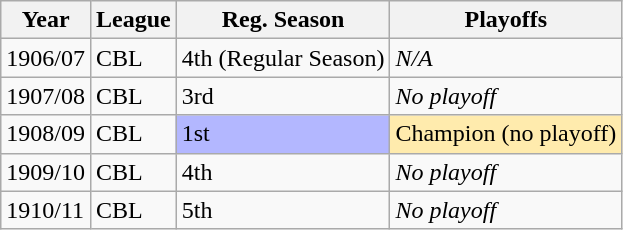<table class="wikitable">
<tr>
<th>Year</th>
<th>League</th>
<th>Reg. Season</th>
<th>Playoffs</th>
</tr>
<tr>
<td>1906/07</td>
<td>CBL</td>
<td>4th (Regular Season)</td>
<td><em>N/A</em></td>
</tr>
<tr>
<td>1907/08</td>
<td>CBL</td>
<td>3rd</td>
<td><em>No playoff</em></td>
</tr>
<tr>
<td>1908/09</td>
<td>CBL</td>
<td bgcolor="B3B7FF">1st</td>
<td bgcolor="FFEBAD">Champion (no playoff)</td>
</tr>
<tr>
<td>1909/10</td>
<td>CBL</td>
<td>4th</td>
<td><em>No playoff</em></td>
</tr>
<tr>
<td>1910/11</td>
<td>CBL</td>
<td>5th</td>
<td><em>No playoff</em></td>
</tr>
</table>
